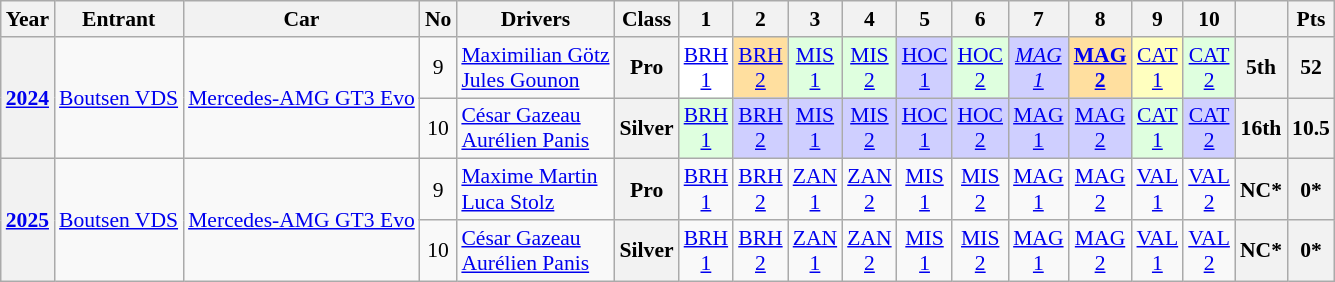<table class="wikitable" style="font-size: 90%; text-align:center">
<tr>
<th>Year</th>
<th>Entrant</th>
<th>Car</th>
<th>No</th>
<th>Drivers</th>
<th>Class</th>
<th>1</th>
<th>2</th>
<th>3</th>
<th>4</th>
<th>5</th>
<th>6</th>
<th>7</th>
<th>8</th>
<th>9</th>
<th>10</th>
<th></th>
<th>Pts</th>
</tr>
<tr>
<th rowspan=2><a href='#'>2024</a></th>
<td rowspan=2> <a href='#'>Boutsen VDS</a></td>
<td rowspan=2><a href='#'>Mercedes-AMG GT3 Evo</a></td>
<td>9</td>
<td align="left"> <a href='#'>Maximilian Götz</a><br> <a href='#'>Jules Gounon</a></td>
<th>Pro</th>
<td style="background:#FFFFFF;"><a href='#'>BRH<br>1</a><br></td>
<td style="background:#FFDF9F;"><a href='#'>BRH<br>2</a><br></td>
<td style="background:#DFFFDF;"><a href='#'>MIS<br>1</a><br></td>
<td style="background:#DFFFDF;"><a href='#'>MIS<br>2</a><br></td>
<td style="background:#CFCFFF;"><a href='#'>HOC<br>1</a><br></td>
<td style="background:#DFFFDF;"><a href='#'>HOC<br>2</a><br></td>
<td style="background:#CFCFFF;"><em><a href='#'>MAG<br>1</a></em><br></td>
<td style="background:#FFDF9F;"><strong><a href='#'>MAG<br>2</a></strong><br></td>
<td style="background:#FFFFBF;"><a href='#'>CAT<br>1</a><br></td>
<td style="background:#DFFFDF;"><a href='#'>CAT<br>2</a><br></td>
<th style="background:#;">5th</th>
<th style="background:#;">52</th>
</tr>
<tr>
<td>10</td>
<td align="left"> <a href='#'>César Gazeau</a><br> <a href='#'>Aurélien Panis</a></td>
<th>Silver</th>
<td style="background:#DFFFDF;"><a href='#'>BRH<br>1</a><br></td>
<td style="background:#CFCFFF;"><a href='#'>BRH<br>2</a><br></td>
<td style="background:#CFCFFF;"><a href='#'>MIS<br>1</a><br></td>
<td style="background:#CFCFFF;"><a href='#'>MIS<br>2</a><br></td>
<td style="background:#CFCFFF;"><a href='#'>HOC<br>1</a><br></td>
<td style="background:#CFCFFF;"><a href='#'>HOC<br>2</a><br></td>
<td style="background:#CFCFFF;"><a href='#'>MAG<br>1</a><br></td>
<td style="background:#CFCFFF;"><a href='#'>MAG<br>2</a><br></td>
<td style="background:#DFFFDF;"><a href='#'>CAT<br>1</a><br></td>
<td style="background:#CFCFFF;"><a href='#'>CAT<br>2</a><br></td>
<th style="background:#;">16th</th>
<th style="background:#;">10.5</th>
</tr>
<tr>
<th rowspan=2><a href='#'>2025</a></th>
<td rowspan=2> <a href='#'>Boutsen VDS</a></td>
<td rowspan=2><a href='#'>Mercedes-AMG GT3 Evo</a></td>
<td>9</td>
<td align="left"> <a href='#'>Maxime Martin</a><br> <a href='#'>Luca Stolz</a></td>
<th>Pro</th>
<td style="background:#;"><a href='#'>BRH<br>1</a><br></td>
<td style="background:#;"><a href='#'>BRH<br>2</a><br></td>
<td style="background:#;"><a href='#'>ZAN<br>1</a><br></td>
<td style="background:#;"><a href='#'>ZAN<br>2</a><br></td>
<td style="background:#;"><a href='#'>MIS<br>1</a><br></td>
<td style="background:#;"><a href='#'>MIS<br>2</a><br></td>
<td style="background:#;"><a href='#'>MAG<br>1</a><br></td>
<td style="background:#;"><a href='#'>MAG<br>2</a><br></td>
<td style="background:#;"><a href='#'>VAL<br>1</a><br></td>
<td style="background:#;"><a href='#'>VAL<br>2</a><br></td>
<th style="background:#;">NC*</th>
<th style="background:#;">0*</th>
</tr>
<tr>
<td>10</td>
<td align="left"> <a href='#'>César Gazeau</a><br> <a href='#'>Aurélien Panis</a></td>
<th>Silver</th>
<td style="background:#;"><a href='#'>BRH<br>1</a><br></td>
<td style="background:#;"><a href='#'>BRH<br>2</a><br></td>
<td style="background:#;"><a href='#'>ZAN<br>1</a><br></td>
<td style="background:#;"><a href='#'>ZAN<br>2</a><br></td>
<td style="background:#;"><a href='#'>MIS<br>1</a><br></td>
<td style="background:#;"><a href='#'>MIS<br>2</a><br></td>
<td style="background:#;"><a href='#'>MAG<br>1</a><br></td>
<td style="background:#;"><a href='#'>MAG<br>2</a><br></td>
<td style="background:#;"><a href='#'>VAL<br>1</a><br></td>
<td style="background:#;"><a href='#'>VAL<br>2</a><br></td>
<th style="background:#;">NC*</th>
<th style="background:#;">0*</th>
</tr>
</table>
